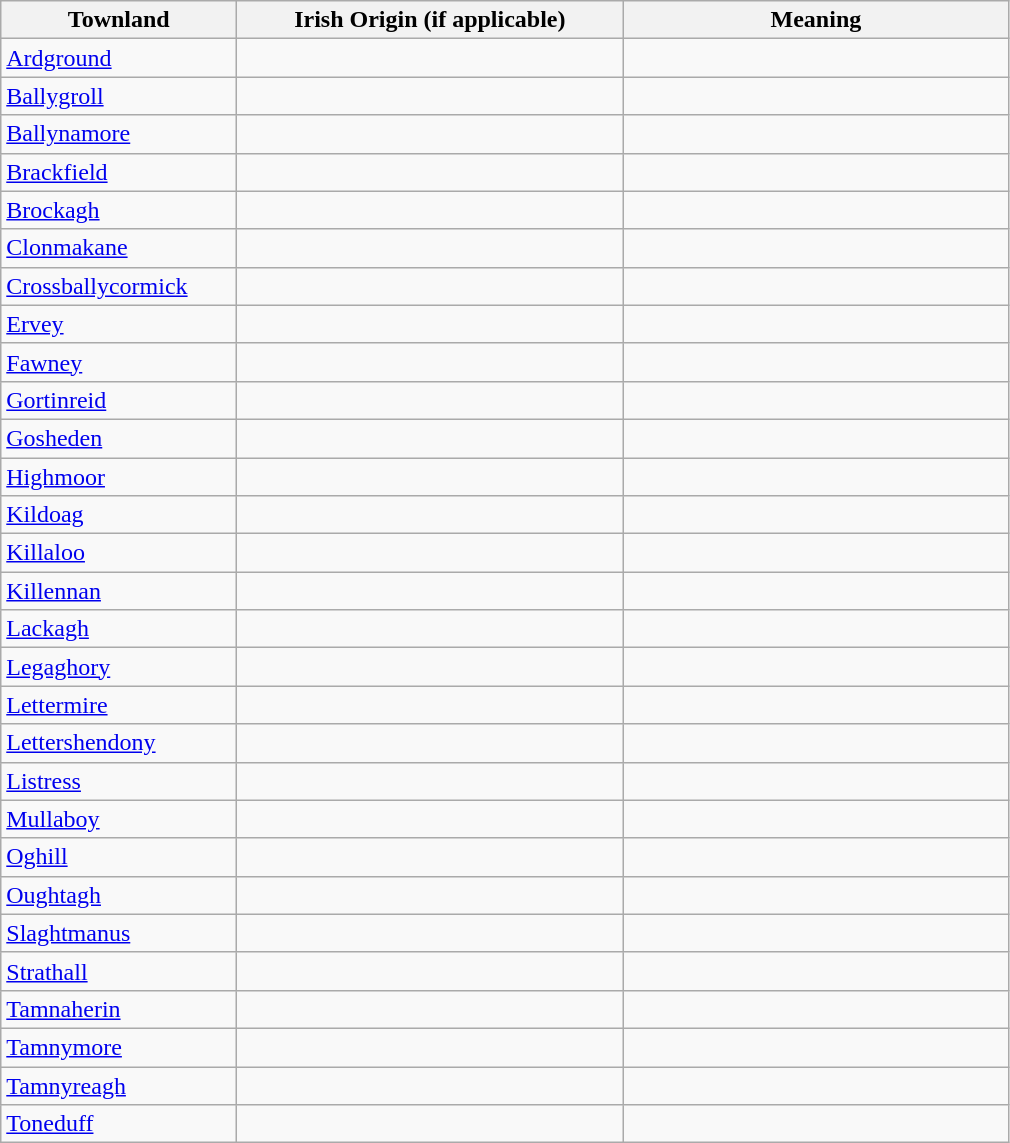<table class="wikitable" style="border:1px solid darkgray;">
<tr>
<th width="150">Townland</th>
<th width="250">Irish Origin (if applicable)</th>
<th width="250">Meaning</th>
</tr>
<tr>
<td><a href='#'>Ardground</a></td>
<td></td>
<td></td>
</tr>
<tr>
<td><a href='#'>Ballygroll</a></td>
<td></td>
<td></td>
</tr>
<tr>
<td><a href='#'>Ballynamore</a></td>
<td></td>
<td></td>
</tr>
<tr>
<td><a href='#'>Brackfield</a></td>
<td></td>
<td></td>
</tr>
<tr>
<td><a href='#'>Brockagh</a></td>
<td></td>
<td></td>
</tr>
<tr>
<td><a href='#'>Clonmakane</a></td>
<td></td>
<td></td>
</tr>
<tr>
<td><a href='#'>Crossballycormick</a></td>
<td></td>
<td></td>
</tr>
<tr>
<td><a href='#'>Ervey</a></td>
<td></td>
<td></td>
</tr>
<tr>
<td><a href='#'>Fawney</a></td>
<td></td>
<td></td>
</tr>
<tr>
<td><a href='#'>Gortinreid</a></td>
<td></td>
<td></td>
</tr>
<tr>
<td><a href='#'>Gosheden</a></td>
<td></td>
<td></td>
</tr>
<tr>
<td><a href='#'>Highmoor</a></td>
<td></td>
<td></td>
</tr>
<tr>
<td><a href='#'>Kildoag</a></td>
<td></td>
<td></td>
</tr>
<tr>
<td><a href='#'>Killaloo</a></td>
<td></td>
<td></td>
</tr>
<tr>
<td><a href='#'>Killennan</a></td>
<td></td>
<td></td>
</tr>
<tr>
<td><a href='#'>Lackagh</a></td>
<td></td>
<td></td>
</tr>
<tr>
<td><a href='#'>Legaghory</a></td>
<td></td>
<td></td>
</tr>
<tr>
<td><a href='#'>Lettermire</a></td>
<td></td>
<td></td>
</tr>
<tr>
<td><a href='#'>Lettershendony</a></td>
<td></td>
<td></td>
</tr>
<tr>
<td><a href='#'>Listress</a></td>
<td></td>
<td></td>
</tr>
<tr>
<td><a href='#'>Mullaboy</a></td>
<td></td>
<td></td>
</tr>
<tr>
<td><a href='#'>Oghill</a></td>
<td></td>
<td></td>
</tr>
<tr>
<td><a href='#'>Oughtagh</a></td>
<td></td>
<td></td>
</tr>
<tr>
<td><a href='#'>Slaghtmanus</a></td>
<td></td>
<td></td>
</tr>
<tr>
<td><a href='#'>Strathall</a></td>
<td></td>
<td></td>
</tr>
<tr>
<td><a href='#'>Tamnaherin</a></td>
<td></td>
<td></td>
</tr>
<tr>
<td><a href='#'>Tamnymore</a></td>
<td></td>
<td></td>
</tr>
<tr>
<td><a href='#'>Tamnyreagh</a></td>
<td></td>
<td></td>
</tr>
<tr>
<td><a href='#'>Toneduff</a></td>
<td></td>
<td></td>
</tr>
</table>
